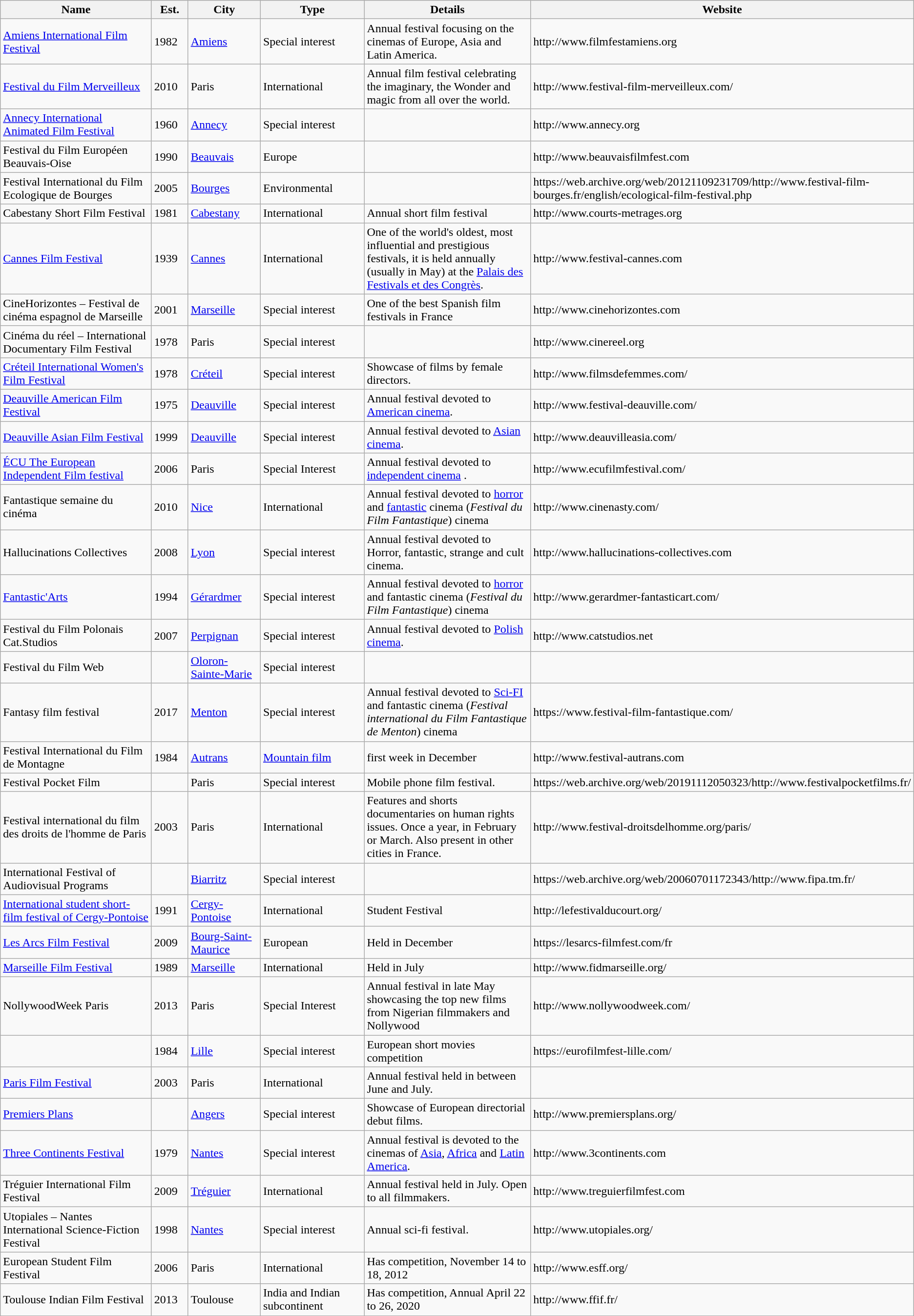<table class="wikitable">
<tr>
<th width="25%">Name</th>
<th width="5%">Est.</th>
<th width="10%">City</th>
<th width="15%">Type</th>
<th width="30%">Details</th>
<th width="15%">Website</th>
</tr>
<tr>
<td><a href='#'>Amiens International Film Festival</a></td>
<td>1982</td>
<td><a href='#'>Amiens</a></td>
<td>Special interest</td>
<td>Annual festival focusing on the cinemas of Europe, Asia and Latin America.</td>
<td>http://www.filmfestamiens.org</td>
</tr>
<tr>
<td><a href='#'>Festival du Film Merveilleux</a></td>
<td>2010</td>
<td>Paris</td>
<td>International</td>
<td>Annual film festival celebrating the imaginary, the Wonder and magic from all over the world.</td>
<td>http://www.festival-film-merveilleux.com/</td>
</tr>
<tr>
<td><a href='#'>Annecy International Animated Film Festival</a></td>
<td>1960</td>
<td><a href='#'>Annecy</a></td>
<td>Special interest</td>
<td></td>
<td>http://www.annecy.org</td>
</tr>
<tr>
<td>Festival du Film Européen Beauvais-Oise</td>
<td>1990</td>
<td><a href='#'>Beauvais</a></td>
<td>Europe</td>
<td></td>
<td>http://www.beauvaisfilmfest.com</td>
</tr>
<tr>
<td>Festival International du Film Ecologique de Bourges</td>
<td>2005</td>
<td><a href='#'>Bourges</a></td>
<td>Environmental</td>
<td></td>
<td>https://web.archive.org/web/20121109231709/http://www.festival-film-bourges.fr/english/ecological-film-festival.php</td>
</tr>
<tr>
<td>Cabestany Short Film Festival</td>
<td>1981</td>
<td><a href='#'>Cabestany</a></td>
<td>International</td>
<td>Annual short film festival</td>
<td>http://www.courts-metrages.org</td>
</tr>
<tr>
<td><a href='#'>Cannes Film Festival</a></td>
<td>1939</td>
<td><a href='#'>Cannes</a></td>
<td>International</td>
<td>One of the world's oldest, most influential and prestigious festivals, it is held annually (usually in May) at the <a href='#'>Palais des Festivals et des Congrès</a>.</td>
<td>http://www.festival-cannes.com</td>
</tr>
<tr>
<td>CineHorizontes – Festival de cinéma espagnol de Marseille</td>
<td>2001</td>
<td><a href='#'>Marseille</a></td>
<td>Special interest</td>
<td>One of the best Spanish film festivals in France</td>
<td>http://www.cinehorizontes.com</td>
</tr>
<tr>
<td>Cinéma du réel – International Documentary Film Festival</td>
<td>1978</td>
<td>Paris</td>
<td>Special interest</td>
<td></td>
<td>http://www.cinereel.org </td>
</tr>
<tr>
<td><a href='#'>Créteil International Women's Film Festival</a></td>
<td>1978</td>
<td><a href='#'>Créteil</a></td>
<td>Special interest</td>
<td>Showcase of films by female directors.</td>
<td>http://www.filmsdefemmes.com/</td>
</tr>
<tr>
<td><a href='#'>Deauville American Film Festival</a></td>
<td>1975</td>
<td><a href='#'>Deauville</a></td>
<td>Special interest</td>
<td>Annual festival devoted to <a href='#'>American cinema</a>.</td>
<td>http://www.festival-deauville.com/</td>
</tr>
<tr>
<td><a href='#'>Deauville Asian Film Festival</a></td>
<td>1999</td>
<td><a href='#'>Deauville</a></td>
<td>Special interest</td>
<td>Annual festival devoted to <a href='#'>Asian cinema</a>.</td>
<td>http://www.deauvilleasia.com/</td>
</tr>
<tr>
<td><a href='#'>ÉCU The European Independent Film festival</a></td>
<td>2006</td>
<td>Paris</td>
<td>Special Interest</td>
<td>Annual festival devoted to <a href='#'>independent cinema</a> .</td>
<td>http://www.ecufilmfestival.com/ </td>
</tr>
<tr>
<td>Fantastique semaine du cinéma</td>
<td>2010</td>
<td><a href='#'>Nice</a></td>
<td>International</td>
<td>Annual festival devoted to <a href='#'>horror</a> and <a href='#'>fantastic</a> cinema (<em>Festival du Film Fantastique</em>) cinema</td>
<td>http://www.cinenasty.com/ </td>
</tr>
<tr>
<td>Hallucinations Collectives</td>
<td>2008</td>
<td><a href='#'>Lyon</a></td>
<td>Special interest</td>
<td>Annual festival devoted to Horror, fantastic, strange and cult cinema.</td>
<td>http://www.hallucinations-collectives.com</td>
</tr>
<tr>
<td><a href='#'>Fantastic'Arts</a></td>
<td>1994</td>
<td><a href='#'>Gérardmer</a></td>
<td>Special interest</td>
<td>Annual festival devoted to <a href='#'>horror</a> and fantastic cinema (<em>Festival du Film Fantastique</em>) cinema</td>
<td>http://www.gerardmer-fantasticart.com/ </td>
</tr>
<tr>
<td>Festival du Film Polonais Cat.Studios</td>
<td>2007</td>
<td><a href='#'>Perpignan</a></td>
<td>Special interest</td>
<td>Annual festival devoted to <a href='#'>Polish cinema</a>.</td>
<td>http://www.catstudios.net </td>
</tr>
<tr>
<td>Festival du Film Web</td>
<td></td>
<td><a href='#'>Oloron-Sainte-Marie</a></td>
<td>Special interest</td>
<td></td>
<td></td>
</tr>
<tr>
<td>Fantasy film festival</td>
<td>2017</td>
<td><a href='#'>Menton</a></td>
<td>Special interest</td>
<td>Annual festival devoted to <a href='#'>Sci-FI</a> and fantastic cinema (<em>Festival international du Film Fantastique de Menton</em>) cinema</td>
<td>https://www.festival-film-fantastique.com/</td>
</tr>
<tr>
<td>Festival International du Film de Montagne</td>
<td>1984</td>
<td><a href='#'>Autrans</a></td>
<td><a href='#'>Mountain film</a></td>
<td>first week in December</td>
<td>http://www.festival-autrans.com</td>
</tr>
<tr>
<td>Festival Pocket Film</td>
<td></td>
<td>Paris</td>
<td>Special interest</td>
<td>Mobile phone film festival.</td>
<td>https://web.archive.org/web/20191112050323/http://www.festivalpocketfilms.fr/</td>
</tr>
<tr>
<td>Festival international du film des droits de l'homme de Paris</td>
<td>2003</td>
<td>Paris</td>
<td>International</td>
<td>Features and shorts documentaries on human rights issues. Once a year, in February or March. Also present in other cities in France.</td>
<td>http://www.festival-droitsdelhomme.org/paris/ </td>
</tr>
<tr>
<td>International Festival of Audiovisual Programs</td>
<td></td>
<td><a href='#'>Biarritz</a></td>
<td>Special interest</td>
<td></td>
<td>https://web.archive.org/web/20060701172343/http://www.fipa.tm.fr/</td>
</tr>
<tr>
<td><a href='#'>International student short-film festival of Cergy-Pontoise</a></td>
<td>1991</td>
<td><a href='#'>Cergy-Pontoise</a></td>
<td>International</td>
<td>Student Festival</td>
<td>http://lefestivalducourt.org/</td>
</tr>
<tr>
<td><a href='#'>Les Arcs Film Festival</a></td>
<td>2009</td>
<td><a href='#'>Bourg-Saint-Maurice</a></td>
<td>European</td>
<td>Held in December</td>
<td>https://lesarcs-filmfest.com/fr</td>
</tr>
<tr>
<td><a href='#'>Marseille Film Festival</a></td>
<td>1989</td>
<td><a href='#'>Marseille</a></td>
<td>International</td>
<td>Held in July</td>
<td>http://www.fidmarseille.org/</td>
</tr>
<tr>
<td>NollywoodWeek Paris</td>
<td>2013</td>
<td>Paris</td>
<td>Special Interest</td>
<td>Annual festival in late May showcasing the top new films from Nigerian filmmakers and Nollywood</td>
<td>http://www.nollywoodweek.com/</td>
</tr>
<tr>
<td></td>
<td>1984</td>
<td><a href='#'>Lille</a></td>
<td>Special interest</td>
<td>European short movies competition</td>
<td>https://eurofilmfest-lille.com/</td>
</tr>
<tr>
<td><a href='#'>Paris Film Festival</a></td>
<td>2003</td>
<td>Paris</td>
<td>International</td>
<td>Annual festival held in between June and July.</td>
<td></td>
</tr>
<tr>
<td><a href='#'>Premiers Plans</a></td>
<td></td>
<td><a href='#'>Angers</a></td>
<td>Special interest</td>
<td>Showcase of European directorial debut films.</td>
<td>http://www.premiersplans.org/</td>
</tr>
<tr>
<td><a href='#'>Three Continents Festival</a></td>
<td>1979</td>
<td><a href='#'>Nantes</a></td>
<td>Special interest</td>
<td>Annual festival is devoted to the cinemas of <a href='#'>Asia</a>, <a href='#'>Africa</a> and <a href='#'>Latin America</a>.</td>
<td>http://www.3continents.com</td>
</tr>
<tr>
<td>Tréguier International Film Festival</td>
<td>2009</td>
<td><a href='#'>Tréguier</a></td>
<td>International</td>
<td>Annual festival held in July. Open to all filmmakers.</td>
<td>http://www.treguierfilmfest.com </td>
</tr>
<tr>
<td>Utopiales – Nantes International Science-Fiction Festival</td>
<td>1998</td>
<td><a href='#'>Nantes</a></td>
<td>Special interest</td>
<td>Annual sci-fi festival.</td>
<td>http://www.utopiales.org/</td>
</tr>
<tr>
<td>European Student Film Festival</td>
<td>2006</td>
<td>Paris</td>
<td>International</td>
<td>Has competition, November 14 to 18, 2012</td>
<td>http://www.esff.org/ </td>
</tr>
<tr>
<td>Toulouse Indian Film Festival</td>
<td>2013</td>
<td>Toulouse</td>
<td>India and Indian subcontinent</td>
<td>Has competition, Annual April 22 to 26, 2020</td>
<td>http://www.ffif.fr/ </td>
</tr>
</table>
